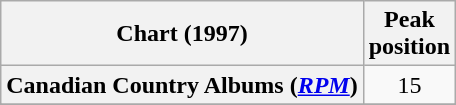<table class="wikitable sortable plainrowheaders" style="text-align:center">
<tr>
<th scope="col">Chart (1997)</th>
<th scope="col">Peak<br> position</th>
</tr>
<tr>
<th scope="row">Canadian Country Albums (<em><a href='#'>RPM</a></em>)</th>
<td>15</td>
</tr>
<tr>
</tr>
<tr>
</tr>
</table>
